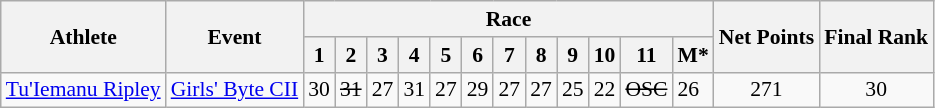<table class="wikitable" border="1" style="font-size:90%">
<tr>
<th rowspan=2>Athlete</th>
<th rowspan=2>Event</th>
<th colspan=12>Race</th>
<th rowspan=2>Net Points</th>
<th rowspan=2>Final Rank</th>
</tr>
<tr>
<th>1</th>
<th>2</th>
<th>3</th>
<th>4</th>
<th>5</th>
<th>6</th>
<th>7</th>
<th>8</th>
<th>9</th>
<th>10</th>
<th>11</th>
<th>M*</th>
</tr>
<tr>
<td><a href='#'>Tu'Iemanu Ripley</a></td>
<td><a href='#'>Girls' Byte CII</a></td>
<td>30</td>
<td><s>31</s></td>
<td>27</td>
<td>31</td>
<td>27</td>
<td>29</td>
<td>27</td>
<td>27</td>
<td>25</td>
<td>22</td>
<td><s>OSC</s></td>
<td>26</td>
<td align=center>271</td>
<td align=center>30</td>
</tr>
</table>
